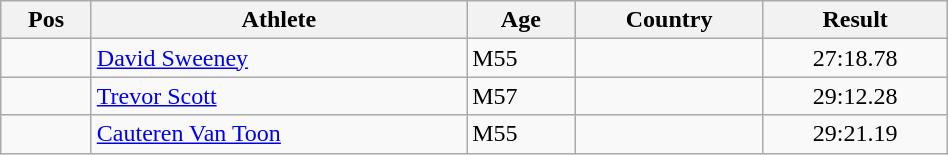<table class="wikitable"  style="text-align:center; width:50%;">
<tr>
<th>Pos</th>
<th>Athlete</th>
<th>Age</th>
<th>Country</th>
<th>Result</th>
</tr>
<tr>
<td align=center></td>
<td align=left><a href='#'>David Sweeney</a></td>
<td align=left>M55</td>
<td align=left></td>
<td>27:18.78</td>
</tr>
<tr>
<td align=center></td>
<td align=left><a href='#'>Trevor Scott</a></td>
<td align=left>M57</td>
<td align=left></td>
<td>29:12.28</td>
</tr>
<tr>
<td align=center></td>
<td align=left><a href='#'>Cauteren Van Toon</a></td>
<td align=left>M55</td>
<td align=left></td>
<td>29:21.19</td>
</tr>
</table>
